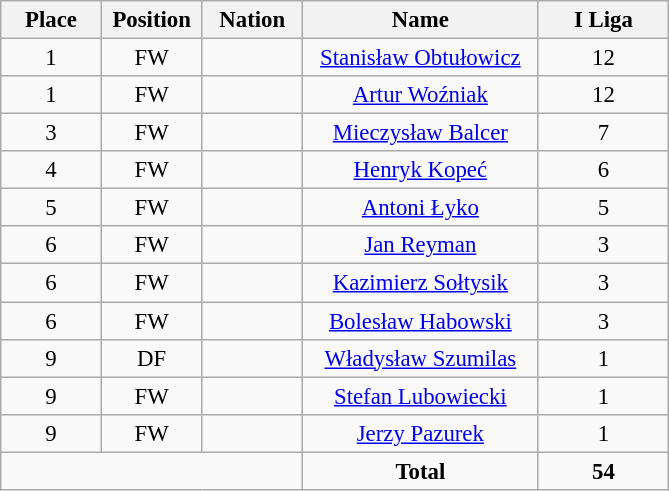<table class="wikitable" style="font-size: 95%; text-align: center;">
<tr>
<th width=60>Place</th>
<th width=60>Position</th>
<th width=60>Nation</th>
<th width=150>Name</th>
<th width=80>I Liga</th>
</tr>
<tr>
<td>1</td>
<td>FW</td>
<td></td>
<td><a href='#'>Stanisław Obtułowicz</a></td>
<td>12</td>
</tr>
<tr>
<td>1</td>
<td>FW</td>
<td></td>
<td><a href='#'>Artur Woźniak</a></td>
<td>12</td>
</tr>
<tr>
<td>3</td>
<td>FW</td>
<td></td>
<td><a href='#'>Mieczysław Balcer</a></td>
<td>7</td>
</tr>
<tr>
<td>4</td>
<td>FW</td>
<td></td>
<td><a href='#'>Henryk Kopeć</a></td>
<td>6</td>
</tr>
<tr>
<td>5</td>
<td>FW</td>
<td></td>
<td><a href='#'>Antoni Łyko</a></td>
<td>5</td>
</tr>
<tr>
<td>6</td>
<td>FW</td>
<td></td>
<td><a href='#'>Jan Reyman</a></td>
<td>3</td>
</tr>
<tr>
<td>6</td>
<td>FW</td>
<td></td>
<td><a href='#'>Kazimierz Sołtysik</a></td>
<td>3</td>
</tr>
<tr>
<td>6</td>
<td>FW</td>
<td></td>
<td><a href='#'>Bolesław Habowski</a></td>
<td>3</td>
</tr>
<tr>
<td>9</td>
<td>DF</td>
<td></td>
<td><a href='#'>Władysław Szumilas</a></td>
<td>1</td>
</tr>
<tr>
<td>9</td>
<td>FW</td>
<td></td>
<td><a href='#'>Stefan Lubowiecki</a></td>
<td>1</td>
</tr>
<tr>
<td>9</td>
<td>FW</td>
<td></td>
<td><a href='#'>Jerzy Pazurek</a></td>
<td>1</td>
</tr>
<tr>
<td colspan="3"></td>
<td><strong>Total</strong></td>
<td><strong>54</strong></td>
</tr>
</table>
